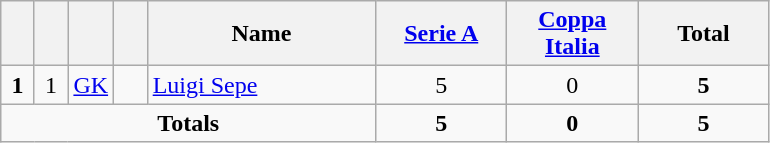<table class="wikitable" style="text-align:center">
<tr>
<th width=15></th>
<th width=15></th>
<th width=15></th>
<th width=15></th>
<th width=145>Name</th>
<th width=80><strong><a href='#'>Serie A</a></strong></th>
<th width=80><strong><a href='#'>Coppa Italia</a></strong></th>
<th width=80>Total</th>
</tr>
<tr>
<td><strong>1</strong></td>
<td>1</td>
<td><a href='#'>GK</a></td>
<td></td>
<td align=left><a href='#'>Luigi Sepe</a></td>
<td>5</td>
<td>0</td>
<td><strong>5</strong></td>
</tr>
<tr>
<td colspan=5><strong>Totals</strong></td>
<td><strong>5</strong></td>
<td><strong>0</strong></td>
<td><strong>5</strong></td>
</tr>
</table>
